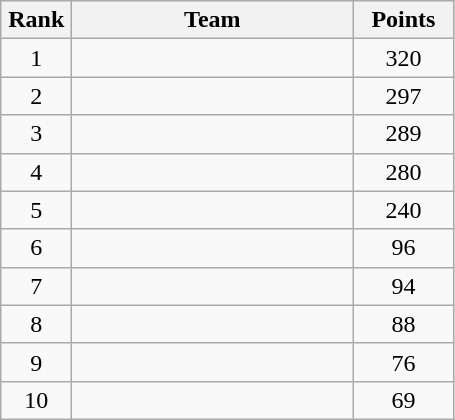<table class="wikitable" style="text-align:center;">
<tr>
<th width=40>Rank</th>
<th width=180>Team</th>
<th width=60>Points</th>
</tr>
<tr>
<td>1</td>
<td align=left></td>
<td>320</td>
</tr>
<tr>
<td>2</td>
<td align=left></td>
<td>297</td>
</tr>
<tr>
<td>3</td>
<td align=left></td>
<td>289</td>
</tr>
<tr>
<td>4</td>
<td align=left></td>
<td>280</td>
</tr>
<tr>
<td>5</td>
<td align=left></td>
<td>240</td>
</tr>
<tr>
<td>6</td>
<td align=left></td>
<td>96</td>
</tr>
<tr>
<td>7</td>
<td align=left></td>
<td>94</td>
</tr>
<tr>
<td>8</td>
<td align=left></td>
<td>88</td>
</tr>
<tr>
<td>9</td>
<td align=left></td>
<td>76</td>
</tr>
<tr>
<td>10</td>
<td align=left></td>
<td>69</td>
</tr>
</table>
